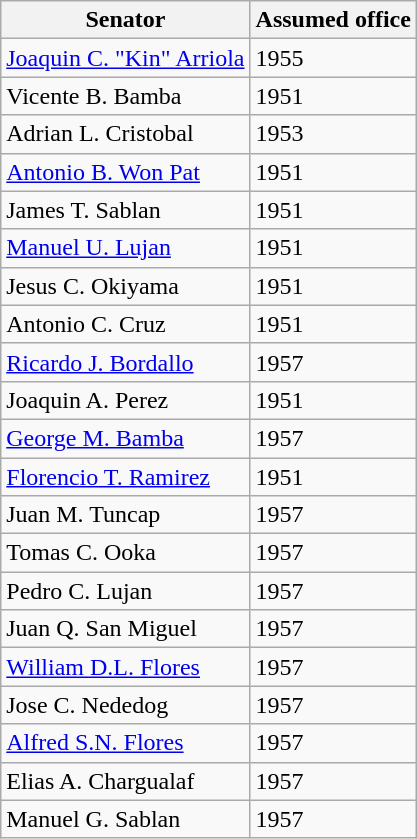<table class="wikitable sortable" id="votingmembers">
<tr style="vertical-align:bottom;">
<th>Senator</th>
<th>Assumed office</th>
</tr>
<tr>
<td><a href='#'>Joaquin C. "Kin" Arriola</a></td>
<td>1955</td>
</tr>
<tr>
<td>Vicente B. Bamba</td>
<td>1951</td>
</tr>
<tr>
<td>Adrian L. Cristobal</td>
<td>1953</td>
</tr>
<tr>
<td><a href='#'>Antonio B. Won Pat</a></td>
<td>1951</td>
</tr>
<tr>
<td>James T. Sablan</td>
<td>1951</td>
</tr>
<tr>
<td><a href='#'>Manuel U. Lujan</a></td>
<td>1951</td>
</tr>
<tr>
<td>Jesus C. Okiyama</td>
<td>1951</td>
</tr>
<tr>
<td>Antonio C. Cruz</td>
<td>1951</td>
</tr>
<tr>
<td><a href='#'>Ricardo J. Bordallo</a></td>
<td>1957</td>
</tr>
<tr>
<td>Joaquin A. Perez</td>
<td>1951</td>
</tr>
<tr>
<td><a href='#'>George M. Bamba</a></td>
<td>1957</td>
</tr>
<tr>
<td><a href='#'>Florencio T. Ramirez</a></td>
<td>1951</td>
</tr>
<tr>
<td>Juan M. Tuncap</td>
<td>1957</td>
</tr>
<tr>
<td>Tomas C. Ooka</td>
<td>1957</td>
</tr>
<tr>
<td>Pedro C. Lujan</td>
<td>1957</td>
</tr>
<tr>
<td>Juan Q. San Miguel</td>
<td>1957</td>
</tr>
<tr>
<td><a href='#'>William D.L. Flores</a></td>
<td>1957</td>
</tr>
<tr>
<td>Jose C. Nededog</td>
<td>1957</td>
</tr>
<tr>
<td><a href='#'>Alfred S.N. Flores</a></td>
<td>1957</td>
</tr>
<tr>
<td>Elias A. Chargualaf</td>
<td>1957</td>
</tr>
<tr>
<td>Manuel G. Sablan</td>
<td>1957</td>
</tr>
</table>
